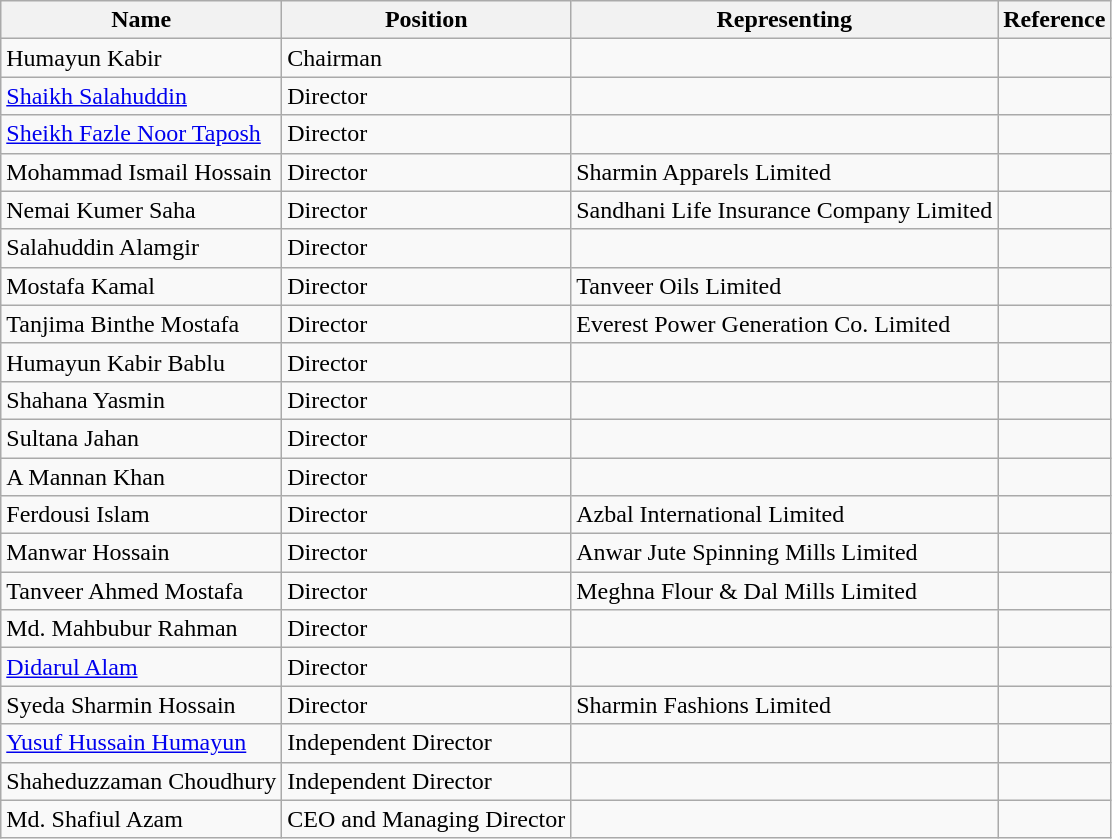<table class="wikitable">
<tr>
<th>Name</th>
<th>Position</th>
<th>Representing</th>
<th>Reference</th>
</tr>
<tr>
<td>Humayun Kabir</td>
<td>Chairman</td>
<td></td>
<td></td>
</tr>
<tr>
<td><a href='#'>Shaikh Salahuddin</a></td>
<td>Director</td>
<td></td>
<td></td>
</tr>
<tr>
<td><a href='#'>Sheikh Fazle Noor Taposh</a></td>
<td>Director</td>
<td></td>
<td></td>
</tr>
<tr>
<td>Mohammad Ismail Hossain</td>
<td>Director</td>
<td>Sharmin Apparels Limited</td>
<td></td>
</tr>
<tr>
<td>Nemai Kumer Saha</td>
<td>Director</td>
<td>Sandhani Life Insurance Company Limited</td>
<td></td>
</tr>
<tr>
<td>Salahuddin Alamgir</td>
<td>Director</td>
<td></td>
<td></td>
</tr>
<tr>
<td>Mostafa Kamal</td>
<td>Director</td>
<td>Tanveer Oils Limited</td>
<td></td>
</tr>
<tr>
<td>Tanjima Binthe Mostafa</td>
<td>Director</td>
<td>Everest Power Generation Co. Limited</td>
<td></td>
</tr>
<tr>
<td>Humayun Kabir Bablu</td>
<td>Director</td>
<td></td>
<td></td>
</tr>
<tr>
<td>Shahana Yasmin</td>
<td>Director</td>
<td></td>
<td></td>
</tr>
<tr>
<td>Sultana Jahan</td>
<td>Director</td>
<td></td>
<td></td>
</tr>
<tr>
<td>A Mannan Khan</td>
<td>Director</td>
<td></td>
<td></td>
</tr>
<tr>
<td>Ferdousi Islam</td>
<td>Director</td>
<td>Azbal International Limited</td>
<td></td>
</tr>
<tr>
<td>Manwar Hossain</td>
<td>Director</td>
<td>Anwar Jute Spinning Mills Limited</td>
<td></td>
</tr>
<tr>
<td>Tanveer Ahmed Mostafa</td>
<td>Director</td>
<td>Meghna Flour & Dal Mills Limited</td>
<td></td>
</tr>
<tr>
<td>Md. Mahbubur Rahman</td>
<td>Director</td>
<td></td>
<td></td>
</tr>
<tr>
<td><a href='#'>Didarul Alam</a></td>
<td>Director</td>
<td></td>
<td></td>
</tr>
<tr>
<td>Syeda Sharmin Hossain</td>
<td>Director</td>
<td>Sharmin Fashions Limited</td>
<td></td>
</tr>
<tr>
<td><a href='#'>Yusuf Hussain Humayun</a></td>
<td>Independent Director</td>
<td></td>
<td></td>
</tr>
<tr>
<td>Shaheduzzaman Choudhury</td>
<td>Independent Director</td>
<td></td>
<td></td>
</tr>
<tr>
<td>Md. Shafiul Azam</td>
<td>CEO and Managing Director</td>
<td></td>
<td></td>
</tr>
</table>
